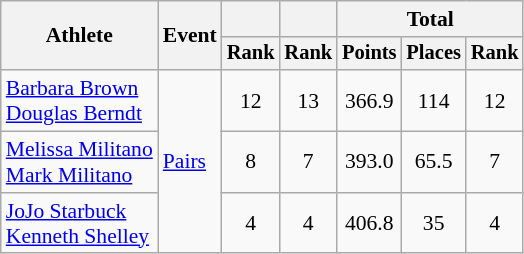<table class=wikitable style=font-size:90%;text-align:center>
<tr>
<th rowspan=2>Athlete</th>
<th rowspan=2>Event</th>
<th></th>
<th></th>
<th colspan=3>Total</th>
</tr>
<tr style=font-size:95%>
<th>Rank</th>
<th>Rank</th>
<th>Points</th>
<th>Places</th>
<th>Rank</th>
</tr>
<tr>
<td align=left><a href='#'>Barbara Brown</a><br><a href='#'>Douglas Berndt</a></td>
<td align=left rowspan=3><a href='#'>Pairs</a></td>
<td>12</td>
<td>13</td>
<td>366.9</td>
<td>114</td>
<td>12</td>
</tr>
<tr>
<td align=left><a href='#'>Melissa Militano</a><br><a href='#'>Mark Militano</a></td>
<td>8</td>
<td>7</td>
<td>393.0</td>
<td>65.5</td>
<td>7</td>
</tr>
<tr>
<td align=left><a href='#'>JoJo Starbuck</a><br><a href='#'>Kenneth Shelley</a></td>
<td>4</td>
<td>4</td>
<td>406.8</td>
<td>35</td>
<td>4</td>
</tr>
</table>
